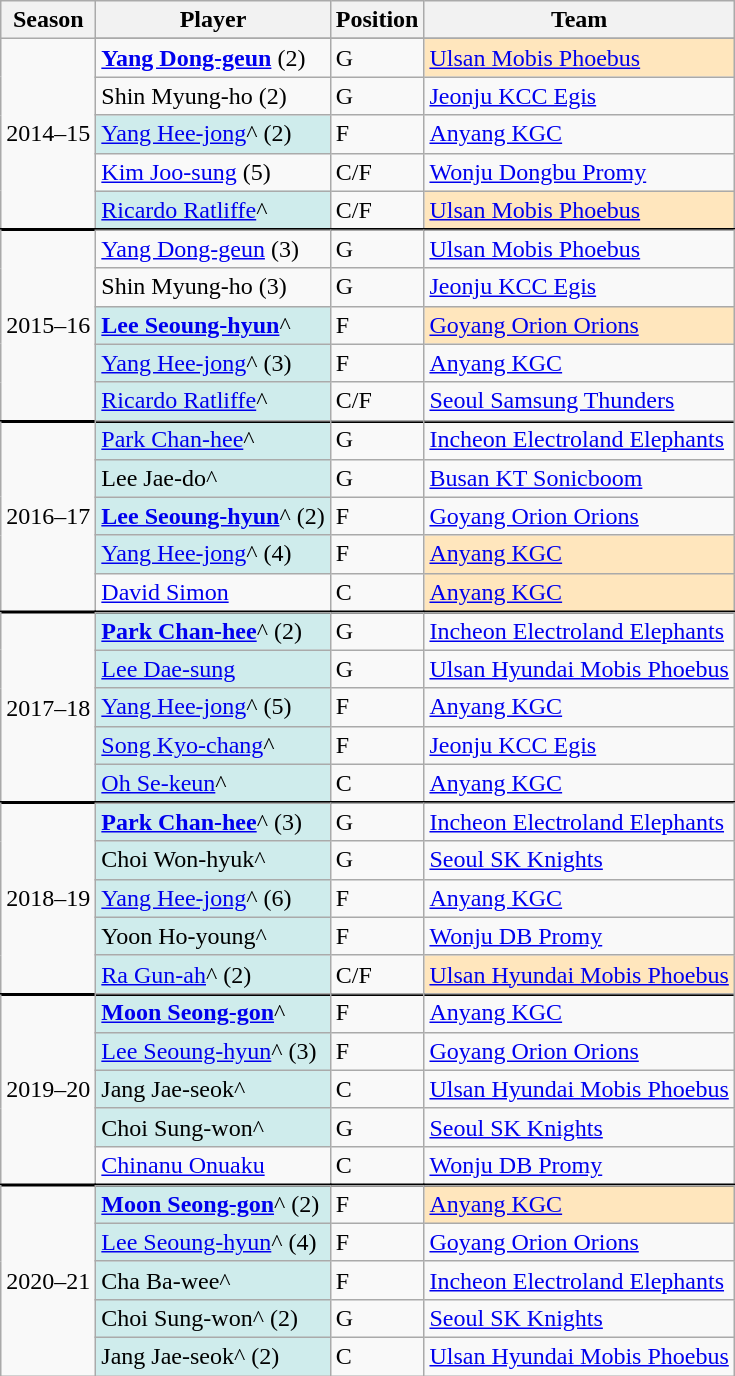<table class="wikitable plainrowheaders sortable" summary="Season (sortable), Player (sortable), Position (sortable), Nationality (sortable) and Team (sortable)">
<tr>
<th scope="col">Season</th>
<th scope="col">Player</th>
<th scope="col">Position</th>
<th scope="col">Team</th>
</tr>
<tr>
<td rowspan="6">2014–15</td>
</tr>
<tr>
<td><strong><a href='#'>Yang Dong-geun</a></strong> (2)</td>
<td>G</td>
<td scope="row" style="background-color:#FFE6BD"><a href='#'>Ulsan Mobis Phoebus</a> </td>
</tr>
<tr>
<td>Shin Myung-ho (2)</td>
<td>G</td>
<td><a href='#'>Jeonju KCC Egis</a></td>
</tr>
<tr>
<td scope="row" style="background-color:#CFECEC"><a href='#'>Yang Hee-jong</a>^ (2)</td>
<td>F</td>
<td><a href='#'>Anyang KGC</a></td>
</tr>
<tr>
<td><a href='#'>Kim Joo-sung</a> (5)</td>
<td>C/F</td>
<td><a href='#'>Wonju Dongbu Promy</a></td>
</tr>
<tr>
<td scope="row" style="background-color:#CFECEC"> <a href='#'>Ricardo Ratliffe</a>^</td>
<td>C/F</td>
<td scope="row" style="background-color:#FFE6BD"><a href='#'>Ulsan Mobis Phoebus</a> </td>
</tr>
<tr style="border-top:2px solid black">
<td rowspan="6">2015–16</td>
</tr>
<tr>
<td><a href='#'>Yang Dong-geun</a> (3)</td>
<td>G</td>
<td><a href='#'>Ulsan Mobis Phoebus</a></td>
</tr>
<tr>
<td>Shin Myung-ho (3)</td>
<td>G</td>
<td><a href='#'>Jeonju KCC Egis</a></td>
</tr>
<tr>
<td scope="row" style="background-color:#CFECEC"><strong><a href='#'>Lee Seoung-hyun</a></strong>^</td>
<td>F</td>
<td scope="row" style="background-color:#FFE6BD"><a href='#'>Goyang Orion Orions</a> </td>
</tr>
<tr>
<td scope="row" style="background-color:#CFECEC"><a href='#'>Yang Hee-jong</a>^ (3)</td>
<td>F</td>
<td><a href='#'>Anyang KGC</a></td>
</tr>
<tr>
<td scope="row" style="background-color:#CFECEC"> <a href='#'>Ricardo Ratliffe</a>^</td>
<td>C/F</td>
<td><a href='#'>Seoul Samsung Thunders</a></td>
</tr>
<tr style="border-top:2px solid black">
<td rowspan="6">2016–17</td>
</tr>
<tr>
<td scope="row" style="background-color:#CFECEC"><a href='#'>Park Chan-hee</a>^</td>
<td>G</td>
<td><a href='#'>Incheon Electroland Elephants</a></td>
</tr>
<tr>
<td scope="row" style="background-color:#CFECEC">Lee Jae-do^</td>
<td>G</td>
<td><a href='#'>Busan KT Sonicboom</a></td>
</tr>
<tr>
<td scope="row" style="background-color:#CFECEC"><strong><a href='#'>Lee Seoung-hyun</a></strong>^ (2)</td>
<td>F</td>
<td><a href='#'>Goyang Orion Orions</a></td>
</tr>
<tr>
<td scope="row" style="background-color:#CFECEC"><a href='#'>Yang Hee-jong</a>^ (4)</td>
<td>F</td>
<td scope="row" style="background-color:#FFE6BD"><a href='#'>Anyang KGC</a> </td>
</tr>
<tr>
<td> <a href='#'>David Simon</a></td>
<td>C</td>
<td scope="row" style="background-color:#FFE6BD"><a href='#'>Anyang KGC</a> </td>
</tr>
<tr style="border-top:2px solid black">
<td rowspan="6">2017–18</td>
</tr>
<tr>
<td scope="row" style="background-color:#CFECEC"><strong><a href='#'>Park Chan-hee</a></strong>^ (2)</td>
<td>G</td>
<td><a href='#'>Incheon Electroland Elephants</a></td>
</tr>
<tr>
<td scope="row" style="background-color:#CFECEC"><a href='#'>Lee Dae-sung</a></td>
<td>G</td>
<td><a href='#'>Ulsan Hyundai Mobis Phoebus</a></td>
</tr>
<tr>
<td scope="row" style="background-color:#CFECEC"><a href='#'>Yang Hee-jong</a>^ (5)</td>
<td>F</td>
<td><a href='#'>Anyang KGC</a></td>
</tr>
<tr>
<td scope="row" style="background-color:#CFECEC"><a href='#'>Song Kyo-chang</a>^</td>
<td>F</td>
<td><a href='#'>Jeonju KCC Egis</a></td>
</tr>
<tr>
<td scope="row" style="background-color:#CFECEC"><a href='#'>Oh Se-keun</a>^</td>
<td>C</td>
<td><a href='#'>Anyang KGC</a></td>
</tr>
<tr style="border-top:2px solid black">
<td rowspan="6">2018–19</td>
</tr>
<tr>
<td scope="row" style="background-color:#CFECEC"><strong><a href='#'>Park Chan-hee</a></strong>^ (3)</td>
<td>G</td>
<td><a href='#'>Incheon Electroland Elephants</a></td>
</tr>
<tr>
<td scope="row" style="background-color:#CFECEC">Choi Won-hyuk^</td>
<td>G</td>
<td><a href='#'>Seoul SK Knights</a></td>
</tr>
<tr>
<td scope="row" style="background-color:#CFECEC"><a href='#'>Yang Hee-jong</a>^ (6)</td>
<td>F</td>
<td><a href='#'>Anyang KGC</a></td>
</tr>
<tr>
<td scope="row" style="background-color:#CFECEC">Yoon Ho-young^</td>
<td>F</td>
<td><a href='#'>Wonju DB Promy</a></td>
</tr>
<tr>
<td scope="row" style="background-color:#CFECEC"> <a href='#'>Ra Gun-ah</a>^ (2)</td>
<td>C/F</td>
<td scope="row" style="background-color:#FFE6BD"><a href='#'>Ulsan Hyundai Mobis Phoebus</a> </td>
</tr>
<tr style="border-top:2px solid black">
<td rowspan="6">2019–20</td>
</tr>
<tr>
<td scope="row" style="background-color:#CFECEC"><strong><a href='#'>Moon Seong-gon</a></strong>^</td>
<td>F</td>
<td><a href='#'>Anyang KGC</a></td>
</tr>
<tr>
<td scope="row" style="background-color:#CFECEC"><a href='#'>Lee Seoung-hyun</a>^ (3)</td>
<td>F</td>
<td><a href='#'>Goyang Orion Orions</a></td>
</tr>
<tr>
<td scope="row" style="background-color:#CFECEC">Jang Jae-seok^</td>
<td>C</td>
<td><a href='#'>Ulsan Hyundai Mobis Phoebus</a></td>
</tr>
<tr>
<td scope="row" style="background-color:#CFECEC">Choi Sung-won^</td>
<td>G</td>
<td><a href='#'>Seoul SK Knights</a></td>
</tr>
<tr>
<td> <a href='#'>Chinanu Onuaku</a></td>
<td>C</td>
<td><a href='#'>Wonju DB Promy</a></td>
</tr>
<tr style="border-top:2px solid black">
<td rowspan="6">2020–21</td>
</tr>
<tr>
<td scope="row" style="background-color:#CFECEC"><strong><a href='#'>Moon Seong-gon</a></strong>^ (2)</td>
<td>F</td>
<td scope="row" style="background-color:#FFE6BD"><a href='#'>Anyang KGC</a> </td>
</tr>
<tr>
<td scope="row" style="background-color:#CFECEC"><a href='#'>Lee Seoung-hyun</a>^ (4)</td>
<td>F</td>
<td><a href='#'>Goyang Orion Orions</a></td>
</tr>
<tr>
<td scope="row" style="background-color:#CFECEC">Cha Ba-wee^</td>
<td>F</td>
<td><a href='#'>Incheon Electroland Elephants</a></td>
</tr>
<tr>
<td scope="row" style="background-color:#CFECEC">Choi Sung-won^ (2)</td>
<td>G</td>
<td><a href='#'>Seoul SK Knights</a></td>
</tr>
<tr>
<td scope="row" style="background-color:#CFECEC">Jang Jae-seok^ (2)</td>
<td>C</td>
<td><a href='#'>Ulsan Hyundai Mobis Phoebus</a></td>
</tr>
</table>
